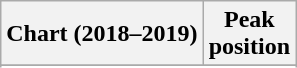<table class="wikitable sortable">
<tr>
<th>Chart (2018–2019)</th>
<th>Peak<br>position</th>
</tr>
<tr>
</tr>
<tr>
</tr>
</table>
